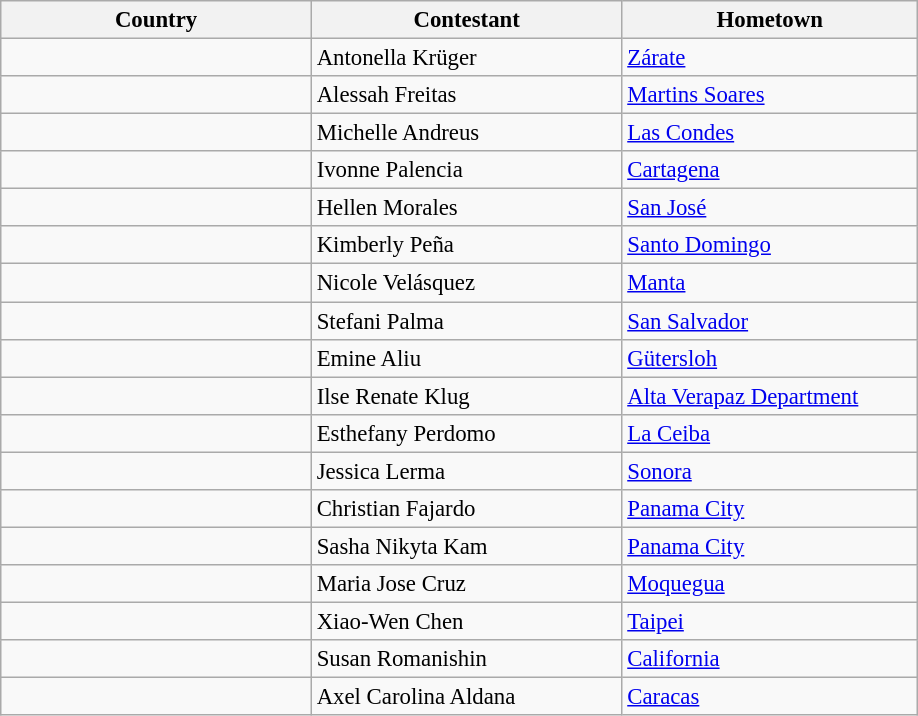<table class="wikitable sortable" style="font-size: 95%;">
<tr>
<th style="width:200px;">Country</th>
<th style="width:200px;">Contestant</th>
<th style="width:190px;">Hometown</th>
</tr>
<tr>
<td><strong></strong></td>
<td>Antonella Krüger</td>
<td><a href='#'>Zárate</a></td>
</tr>
<tr>
<td><strong></strong></td>
<td>Alessah Freitas</td>
<td><a href='#'>Martins Soares</a></td>
</tr>
<tr>
<td><strong></strong></td>
<td>Michelle Andreus</td>
<td><a href='#'>Las Condes</a></td>
</tr>
<tr>
<td><strong></strong></td>
<td>Ivonne Palencia</td>
<td><a href='#'>Cartagena</a></td>
</tr>
<tr>
<td><strong></strong></td>
<td>Hellen Morales</td>
<td><a href='#'>San José</a></td>
</tr>
<tr>
<td><strong></strong></td>
<td>Kimberly Peña</td>
<td><a href='#'>Santo Domingo</a></td>
</tr>
<tr>
<td><strong></strong></td>
<td>Nicole Velásquez</td>
<td><a href='#'>Manta</a></td>
</tr>
<tr>
<td><strong></strong></td>
<td>Stefani Palma</td>
<td><a href='#'>San Salvador</a></td>
</tr>
<tr>
<td><strong></strong></td>
<td>Emine Aliu</td>
<td><a href='#'>Gütersloh</a></td>
</tr>
<tr>
<td><strong></strong></td>
<td>Ilse Renate Klug</td>
<td><a href='#'>Alta Verapaz Department</a></td>
</tr>
<tr>
<td><strong></strong></td>
<td>Esthefany Perdomo</td>
<td><a href='#'>La Ceiba</a></td>
</tr>
<tr>
<td><strong></strong></td>
<td>Jessica Lerma</td>
<td><a href='#'>Sonora</a></td>
</tr>
<tr>
<td><strong></strong></td>
<td>Christian Fajardo</td>
<td><a href='#'>Panama City</a></td>
</tr>
<tr>
<td><strong></strong></td>
<td>Sasha Nikyta Kam</td>
<td><a href='#'>Panama City</a></td>
</tr>
<tr>
<td><strong></strong></td>
<td>Maria Jose Cruz</td>
<td><a href='#'>Moquegua</a></td>
</tr>
<tr>
<td><strong></strong></td>
<td>Xiao-Wen Chen</td>
<td><a href='#'>Taipei</a></td>
</tr>
<tr>
<td><strong></strong></td>
<td>Susan Romanishin</td>
<td><a href='#'>California</a></td>
</tr>
<tr>
<td><strong></strong></td>
<td>Axel Carolina Aldana</td>
<td><a href='#'>Caracas</a></td>
</tr>
</table>
